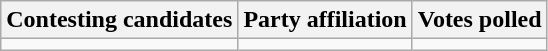<table class="wikitable sortable">
<tr>
<th>Contesting candidates</th>
<th>Party affiliation</th>
<th>Votes polled</th>
</tr>
<tr>
<td></td>
<td></td>
<td></td>
</tr>
</table>
